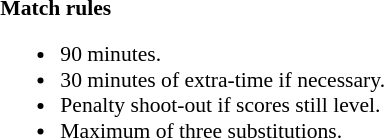<table width=82% style="font-size: 90%">
<tr>
<td width=50% valign=top></td>
<td style="width:60%; vertical-align:top;"><br><strong>Match rules</strong><ul><li>90 minutes.</li><li>30 minutes of extra-time if necessary.</li><li>Penalty shoot-out if scores still level.</li><li>Maximum of three substitutions.</li></ul></td>
</tr>
</table>
